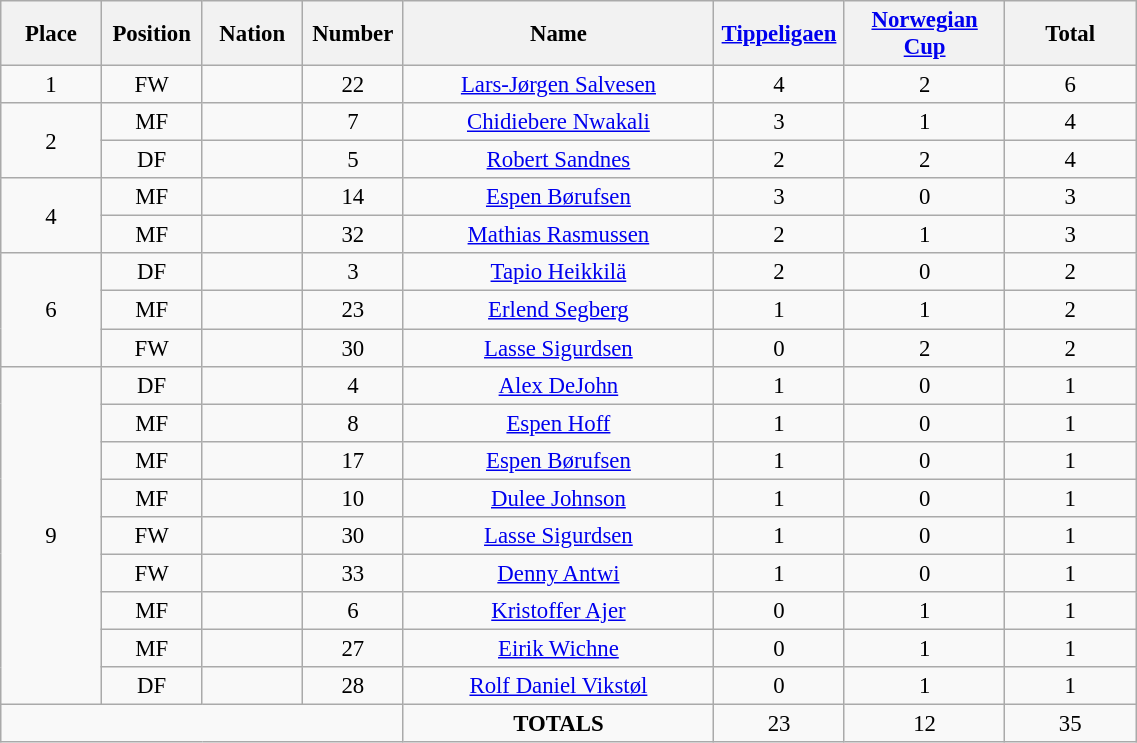<table class="wikitable" style="font-size: 95%; text-align: center;">
<tr>
<th width=60>Place</th>
<th width=60>Position</th>
<th width=60>Nation</th>
<th width=60>Number</th>
<th width=200>Name</th>
<th width=80><a href='#'>Tippeligaen</a></th>
<th width=100><a href='#'>Norwegian Cup</a></th>
<th width=80><strong>Total</strong></th>
</tr>
<tr>
<td>1</td>
<td>FW</td>
<td></td>
<td>22</td>
<td><a href='#'>Lars-Jørgen Salvesen</a></td>
<td>4</td>
<td>2</td>
<td>6</td>
</tr>
<tr>
<td rowspan="2">2</td>
<td>MF</td>
<td></td>
<td>7</td>
<td><a href='#'>Chidiebere Nwakali</a></td>
<td>3</td>
<td>1</td>
<td>4</td>
</tr>
<tr>
<td>DF</td>
<td></td>
<td>5</td>
<td><a href='#'>Robert Sandnes</a></td>
<td>2</td>
<td>2</td>
<td>4</td>
</tr>
<tr>
<td rowspan="2">4</td>
<td>MF</td>
<td></td>
<td>14</td>
<td><a href='#'>Espen Børufsen</a></td>
<td>3</td>
<td>0</td>
<td>3</td>
</tr>
<tr>
<td>MF</td>
<td></td>
<td>32</td>
<td><a href='#'>Mathias Rasmussen</a></td>
<td>2</td>
<td>1</td>
<td>3</td>
</tr>
<tr>
<td rowspan="3">6</td>
<td>DF</td>
<td></td>
<td>3</td>
<td><a href='#'>Tapio Heikkilä</a></td>
<td>2</td>
<td>0</td>
<td>2</td>
</tr>
<tr>
<td>MF</td>
<td></td>
<td>23</td>
<td><a href='#'>Erlend Segberg</a></td>
<td>1</td>
<td>1</td>
<td>2</td>
</tr>
<tr>
<td>FW</td>
<td></td>
<td>30</td>
<td><a href='#'>Lasse Sigurdsen</a></td>
<td>0</td>
<td>2</td>
<td>2</td>
</tr>
<tr>
<td rowspan="9">9</td>
<td>DF</td>
<td></td>
<td>4</td>
<td><a href='#'>Alex DeJohn</a></td>
<td>1</td>
<td>0</td>
<td>1</td>
</tr>
<tr>
<td>MF</td>
<td></td>
<td>8</td>
<td><a href='#'>Espen Hoff</a></td>
<td>1</td>
<td>0</td>
<td>1</td>
</tr>
<tr>
<td>MF</td>
<td></td>
<td>17</td>
<td><a href='#'>Espen Børufsen</a></td>
<td>1</td>
<td>0</td>
<td>1</td>
</tr>
<tr>
<td>MF</td>
<td></td>
<td>10</td>
<td><a href='#'>Dulee Johnson</a></td>
<td>1</td>
<td>0</td>
<td>1</td>
</tr>
<tr>
<td>FW</td>
<td></td>
<td>30</td>
<td><a href='#'>Lasse Sigurdsen</a></td>
<td>1</td>
<td>0</td>
<td>1</td>
</tr>
<tr>
<td>FW</td>
<td></td>
<td>33</td>
<td><a href='#'>Denny Antwi</a></td>
<td>1</td>
<td>0</td>
<td>1</td>
</tr>
<tr>
<td>MF</td>
<td></td>
<td>6</td>
<td><a href='#'>Kristoffer Ajer</a></td>
<td>0</td>
<td>1</td>
<td>1</td>
</tr>
<tr>
<td>MF</td>
<td></td>
<td>27</td>
<td><a href='#'>Eirik Wichne</a></td>
<td>0</td>
<td>1</td>
<td>1</td>
</tr>
<tr>
<td>DF</td>
<td></td>
<td>28</td>
<td><a href='#'>Rolf Daniel Vikstøl</a></td>
<td>0</td>
<td>1</td>
<td>1</td>
</tr>
<tr>
<td colspan="4"></td>
<td><strong>TOTALS</strong></td>
<td>23</td>
<td>12</td>
<td>35</td>
</tr>
</table>
